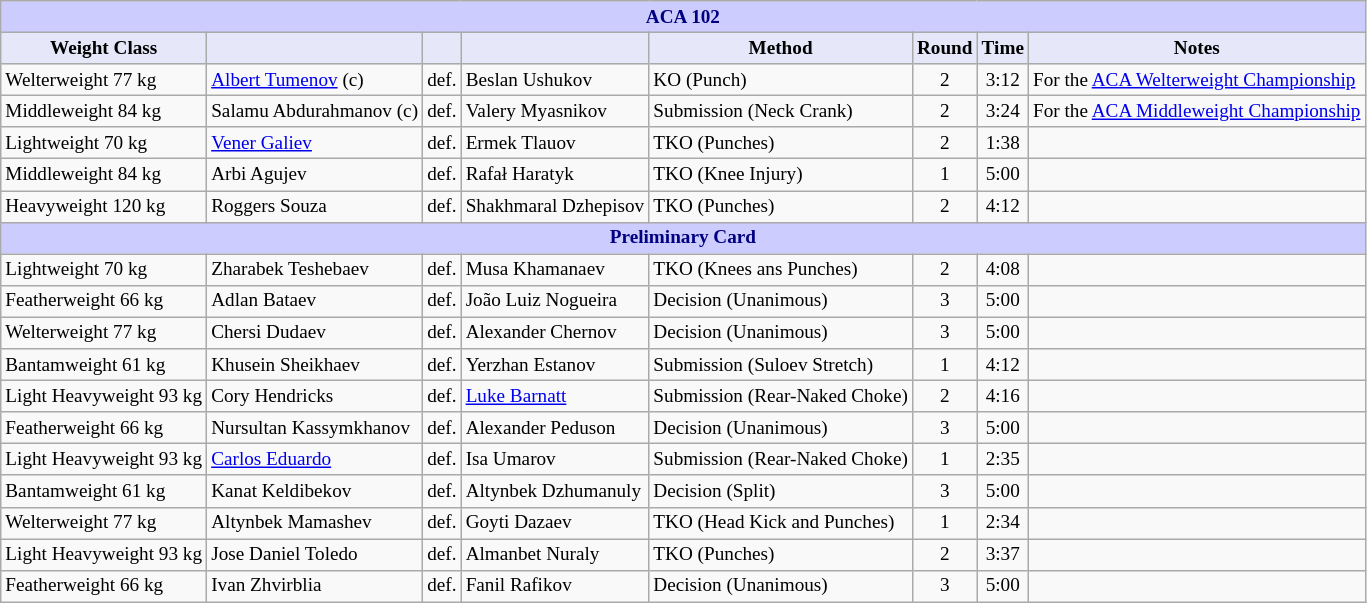<table class="wikitable" style="font-size: 80%;">
<tr>
<th colspan="8" style="background-color: #ccf; color: #000080; text-align: center;"><strong>ACA 102</strong></th>
</tr>
<tr>
<th colspan="1" style="background-color: #E6E8FA; color: #000000; text-align: center;">Weight Class</th>
<th colspan="1" style="background-color: #E6E8FA; color: #000000; text-align: center;"></th>
<th colspan="1" style="background-color: #E6E8FA; color: #000000; text-align: center;"></th>
<th colspan="1" style="background-color: #E6E8FA; color: #000000; text-align: center;"></th>
<th colspan="1" style="background-color: #E6E8FA; color: #000000; text-align: center;">Method</th>
<th colspan="1" style="background-color: #E6E8FA; color: #000000; text-align: center;">Round</th>
<th colspan="1" style="background-color: #E6E8FA; color: #000000; text-align: center;">Time</th>
<th colspan="1" style="background-color: #E6E8FA; color: #000000; text-align: center;">Notes</th>
</tr>
<tr>
<td>Welterweight 77 kg</td>
<td> <a href='#'>Albert Tumenov</a> (c)</td>
<td>def.</td>
<td> Beslan Ushukov</td>
<td>KO (Punch)</td>
<td align=center>2</td>
<td align=center>3:12</td>
<td>For the <a href='#'>ACA Welterweight Championship</a></td>
</tr>
<tr>
<td>Middleweight 84 kg</td>
<td> Salamu Abdurahmanov (c)</td>
<td>def.</td>
<td> Valery Myasnikov</td>
<td>Submission (Neck Crank)</td>
<td align=center>2</td>
<td align=center>3:24</td>
<td>For the <a href='#'>ACA Middleweight Championship</a></td>
</tr>
<tr>
<td>Lightweight 70 kg</td>
<td> <a href='#'>Vener Galiev</a></td>
<td>def.</td>
<td> Ermek Tlauov</td>
<td>TKO (Punches)</td>
<td align=center>2</td>
<td align=center>1:38</td>
<td></td>
</tr>
<tr>
<td>Middleweight 84 kg</td>
<td> Arbi Agujev</td>
<td>def.</td>
<td> Rafał Haratyk</td>
<td>TKO (Knee Injury)</td>
<td align=center>1</td>
<td align=center>5:00</td>
<td></td>
</tr>
<tr>
<td>Heavyweight 120 kg</td>
<td> Roggers Souza</td>
<td>def.</td>
<td> Shakhmaral Dzhepisov</td>
<td>TKO (Punches)</td>
<td align=center>2</td>
<td align=center>4:12</td>
<td></td>
</tr>
<tr>
<th colspan="8" style="background-color: #ccf; color: #000080; text-align: center;"><strong>Preliminary Card</strong></th>
</tr>
<tr>
<td>Lightweight 70 kg</td>
<td> Zharabek Teshebaev</td>
<td>def.</td>
<td> Musa Khamanaev</td>
<td>TKO (Knees ans Punches)</td>
<td align=center>2</td>
<td align=center>4:08</td>
<td></td>
</tr>
<tr>
<td>Featherweight 66 kg</td>
<td> Adlan Bataev</td>
<td>def.</td>
<td> João Luiz Nogueira</td>
<td>Decision (Unanimous)</td>
<td align=center>3</td>
<td align=center>5:00</td>
<td></td>
</tr>
<tr>
<td>Welterweight 77 kg</td>
<td> Chersi Dudaev</td>
<td>def.</td>
<td> Alexander Chernov</td>
<td>Decision (Unanimous)</td>
<td align=center>3</td>
<td align=center>5:00</td>
<td></td>
</tr>
<tr>
<td>Bantamweight 61 kg</td>
<td> Khusein Sheikhaev</td>
<td>def.</td>
<td> Yerzhan Estanov</td>
<td>Submission (Suloev Stretch)</td>
<td align=center>1</td>
<td align=center>4:12</td>
<td></td>
</tr>
<tr>
<td>Light Heavyweight 93 kg</td>
<td> Cory Hendricks</td>
<td>def.</td>
<td> <a href='#'>Luke Barnatt</a></td>
<td>Submission (Rear-Naked Choke)</td>
<td align=center>2</td>
<td align=center>4:16</td>
<td></td>
</tr>
<tr>
<td>Featherweight 66 kg</td>
<td> Nursultan Kassymkhanov</td>
<td>def.</td>
<td> Alexander Peduson</td>
<td>Decision (Unanimous)</td>
<td align=center>3</td>
<td align=center>5:00</td>
<td></td>
</tr>
<tr>
<td>Light Heavyweight 93 kg</td>
<td> <a href='#'>Carlos Eduardo</a></td>
<td>def.</td>
<td> Isa Umarov</td>
<td>Submission (Rear-Naked Choke)</td>
<td align=center>1</td>
<td align=center>2:35</td>
<td></td>
</tr>
<tr>
<td>Bantamweight 61 kg</td>
<td> Kanat Keldibekov</td>
<td>def.</td>
<td> Altynbek Dzhumanuly</td>
<td>Decision (Split)</td>
<td align=center>3</td>
<td align=center>5:00</td>
<td></td>
</tr>
<tr>
<td>Welterweight 77 kg</td>
<td> Altynbek Mamashev</td>
<td>def.</td>
<td> Goyti Dazaev</td>
<td>TKO (Head Kick and Punches)</td>
<td align=center>1</td>
<td align=center>2:34</td>
<td></td>
</tr>
<tr>
<td>Light Heavyweight 93 kg</td>
<td> Jose Daniel Toledo</td>
<td>def.</td>
<td> Almanbet Nuraly</td>
<td>TKO (Punches)</td>
<td align=center>2</td>
<td align=center>3:37</td>
<td></td>
</tr>
<tr>
<td>Featherweight 66 kg</td>
<td> Ivan Zhvirblia</td>
<td>def.</td>
<td> Fanil Rafikov</td>
<td>Decision (Unanimous)</td>
<td align=center>3</td>
<td align=center>5:00</td>
<td></td>
</tr>
</table>
